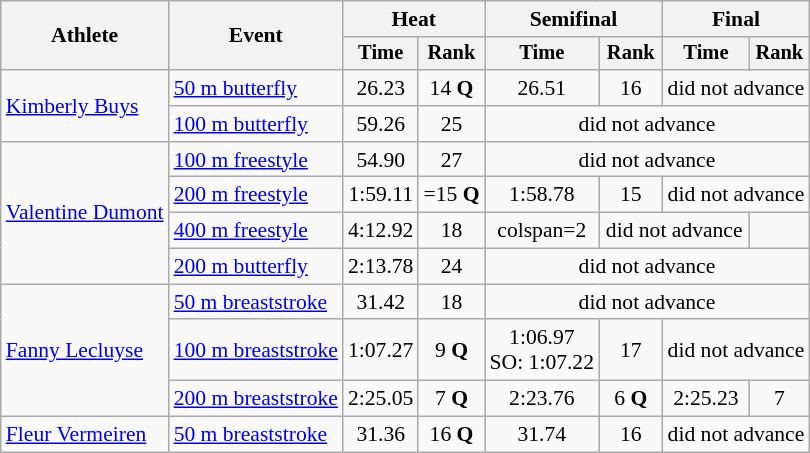<table class="wikitable" style="text-align:center; font-size:90%">
<tr>
<th rowspan="2">Athlete</th>
<th rowspan="2">Event</th>
<th colspan="2">Heat</th>
<th colspan="2">Semifinal</th>
<th colspan="2">Final</th>
</tr>
<tr style="font-size:95%">
<th>Time</th>
<th>Rank</th>
<th>Time</th>
<th>Rank</th>
<th>Time</th>
<th>Rank</th>
</tr>
<tr>
<td align=left rowspan=2><a href='#'>Kimberly Buys</a></td>
<td align=left><a href='#'>50 m butterfly</a></td>
<td>26.23</td>
<td>14 <strong>Q</strong></td>
<td>26.51</td>
<td>16</td>
<td colspan=2>did not advance</td>
</tr>
<tr>
<td align=left><a href='#'>100 m butterfly</a></td>
<td>59.26</td>
<td>25</td>
<td colspan=4>did not advance</td>
</tr>
<tr>
<td align=left rowspan=4><a href='#'>Valentine Dumont</a></td>
<td align=left><a href='#'>100 m freestyle</a></td>
<td>54.90</td>
<td>27</td>
<td colspan=4>did not advance</td>
</tr>
<tr>
<td align=left><a href='#'>200 m freestyle</a></td>
<td>1:59.11</td>
<td>=15 <strong>Q</strong></td>
<td>1:58.78</td>
<td>15</td>
<td colspan=2>did not advance</td>
</tr>
<tr>
<td align=left><a href='#'>400 m freestyle</a></td>
<td>4:12.92</td>
<td>18</td>
<td>colspan=2 </td>
<td colspan=2>did not advance</td>
</tr>
<tr>
<td align=left><a href='#'>200 m butterfly</a></td>
<td>2:13.78</td>
<td>24</td>
<td colspan=4>did not advance</td>
</tr>
<tr>
<td align=left rowspan=3><a href='#'>Fanny Lecluyse</a></td>
<td align=left><a href='#'>50 m breaststroke</a></td>
<td>31.42</td>
<td>18</td>
<td colspan=4>did not advance</td>
</tr>
<tr>
<td align=left><a href='#'>100 m breaststroke</a></td>
<td>1:07.27</td>
<td>9 <strong>Q</strong></td>
<td>1:06.97<br>SO: 1:07.22</td>
<td>17</td>
<td colspan=2>did not advance</td>
</tr>
<tr>
<td align=left><a href='#'>200 m breaststroke</a></td>
<td>2:25.05</td>
<td>7 <strong>Q</strong></td>
<td>2:23.76</td>
<td>6 <strong>Q</strong></td>
<td>2:25.23</td>
<td>7</td>
</tr>
<tr>
<td align=left><a href='#'>Fleur Vermeiren</a></td>
<td align=left><a href='#'>50 m breaststroke</a></td>
<td>31.36</td>
<td>16 <strong>Q</strong></td>
<td>31.74</td>
<td>16</td>
<td colspan=2>did not advance</td>
</tr>
</table>
